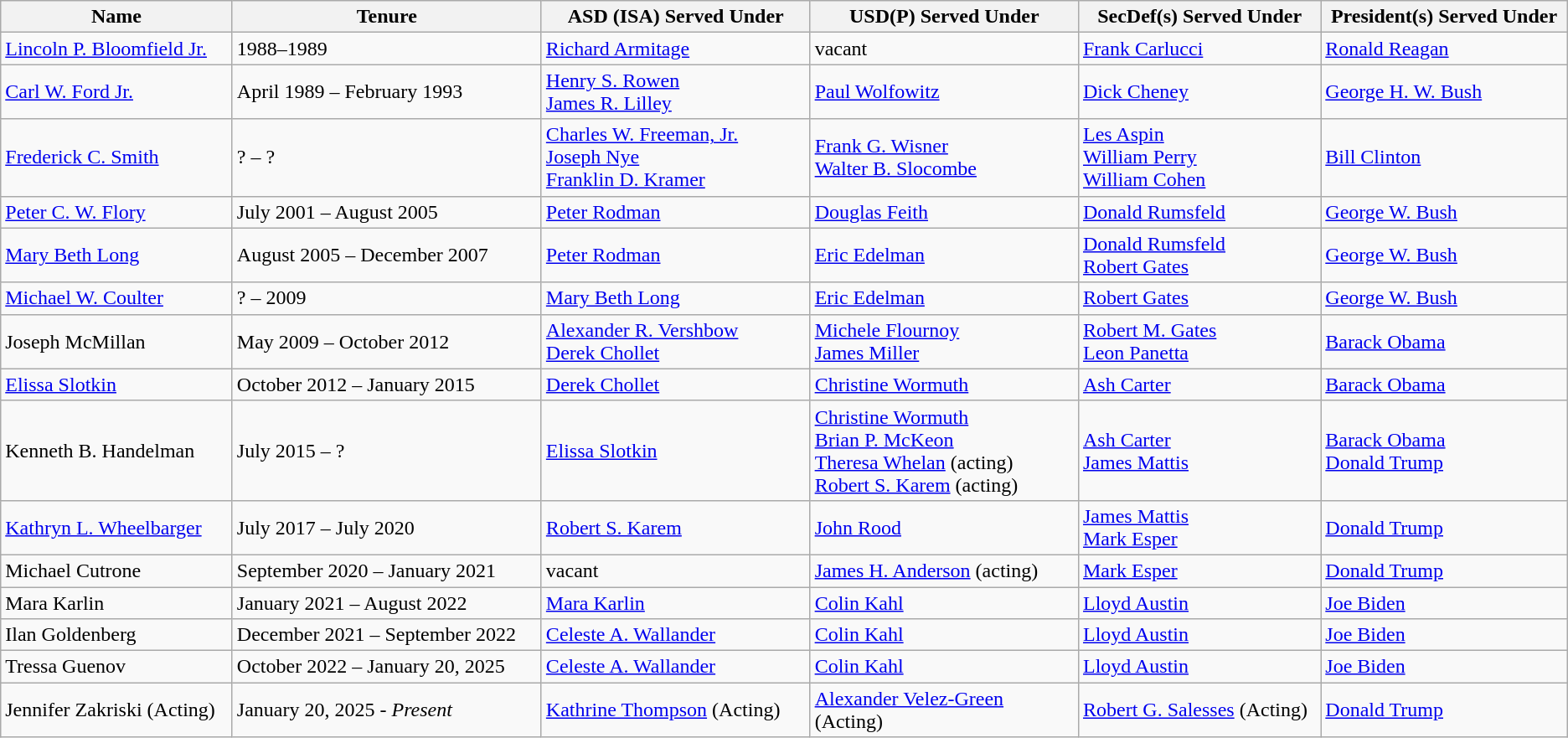<table class="wikitable">
<tr>
<th scope="col" style="width:200px;">Name</th>
<th scope="col" style="width:280px;">Tenure</th>
<th scope="col" style="width:240px;">ASD (ISA) Served Under</th>
<th scope="col" style="width:240px;">USD(P) Served Under</th>
<th scope="col" style="width:215px;">SecDef(s) Served Under</th>
<th scope="col" style="width:215px;">President(s) Served Under</th>
</tr>
<tr>
<td><a href='#'>Lincoln P. Bloomfield Jr.</a></td>
<td>1988–1989</td>
<td><a href='#'>Richard Armitage</a></td>
<td>vacant</td>
<td><a href='#'>Frank Carlucci</a></td>
<td><a href='#'>Ronald Reagan</a></td>
</tr>
<tr>
<td><a href='#'>Carl W. Ford Jr.</a></td>
<td>April 1989 – February 1993</td>
<td><a href='#'>Henry S. Rowen</a><br><a href='#'>James R. Lilley</a></td>
<td><a href='#'>Paul Wolfowitz</a></td>
<td><a href='#'>Dick Cheney</a></td>
<td><a href='#'>George H. W. Bush</a></td>
</tr>
<tr>
<td><a href='#'>Frederick C. Smith</a></td>
<td>? – ?</td>
<td><a href='#'>Charles W. Freeman, Jr.</a><br><a href='#'>Joseph Nye</a><br><a href='#'>Franklin D. Kramer</a></td>
<td><a href='#'>Frank G. Wisner</a><br><a href='#'>Walter B. Slocombe</a></td>
<td><a href='#'>Les Aspin</a><br><a href='#'>William Perry</a><br><a href='#'>William Cohen</a></td>
<td><a href='#'>Bill Clinton</a></td>
</tr>
<tr>
<td><a href='#'>Peter C. W. Flory</a></td>
<td>July 2001 – August 2005</td>
<td><a href='#'>Peter Rodman</a></td>
<td><a href='#'>Douglas Feith</a></td>
<td><a href='#'>Donald Rumsfeld</a></td>
<td><a href='#'>George W. Bush</a></td>
</tr>
<tr>
<td><a href='#'>Mary Beth Long</a></td>
<td>August 2005 – December 2007</td>
<td><a href='#'>Peter Rodman</a></td>
<td><a href='#'>Eric Edelman</a></td>
<td><a href='#'>Donald Rumsfeld</a><br><a href='#'>Robert Gates</a></td>
<td><a href='#'>George W. Bush</a></td>
</tr>
<tr>
<td><a href='#'>Michael W. Coulter</a></td>
<td>? – 2009</td>
<td><a href='#'>Mary Beth Long</a></td>
<td><a href='#'>Eric Edelman</a></td>
<td><a href='#'>Robert Gates</a></td>
<td><a href='#'>George W. Bush</a></td>
</tr>
<tr>
<td>Joseph McMillan</td>
<td>May 2009 – October 2012</td>
<td><a href='#'>Alexander R. Vershbow</a><br><a href='#'>Derek Chollet</a></td>
<td><a href='#'>Michele Flournoy</a><br><a href='#'>James Miller</a></td>
<td><a href='#'>Robert M. Gates</a><br><a href='#'>Leon Panetta</a></td>
<td><a href='#'>Barack Obama</a></td>
</tr>
<tr>
<td><a href='#'>Elissa Slotkin</a></td>
<td>October 2012 – January 2015</td>
<td><a href='#'>Derek Chollet</a></td>
<td><a href='#'>Christine Wormuth</a></td>
<td><a href='#'>Ash Carter</a></td>
<td><a href='#'>Barack Obama</a></td>
</tr>
<tr>
<td>Kenneth B. Handelman</td>
<td>July 2015 – ?</td>
<td><a href='#'>Elissa Slotkin</a></td>
<td><a href='#'>Christine Wormuth</a><br> <a href='#'>Brian P. McKeon</a><br><a href='#'>Theresa Whelan</a> (acting)<br> <a href='#'>Robert S. Karem</a> (acting)</td>
<td><a href='#'>Ash Carter</a> <br> <a href='#'>James Mattis</a></td>
<td><a href='#'>Barack Obama</a> <br> <a href='#'>Donald Trump</a></td>
</tr>
<tr>
<td><a href='#'>Kathryn L. Wheelbarger</a></td>
<td>July 2017 – July 2020</td>
<td><a href='#'>Robert S. Karem</a></td>
<td><a href='#'>John Rood</a></td>
<td><a href='#'>James Mattis</a> <br> <a href='#'>Mark Esper</a></td>
<td><a href='#'>Donald Trump</a></td>
</tr>
<tr>
<td>Michael Cutrone</td>
<td>September 2020 – January 2021</td>
<td>vacant</td>
<td><a href='#'>James H. Anderson</a> (acting)</td>
<td><a href='#'>Mark Esper</a></td>
<td><a href='#'>Donald Trump</a></td>
</tr>
<tr>
<td>Mara Karlin </td>
<td>January 2021 – August 2022</td>
<td><a href='#'>Mara Karlin</a></td>
<td><a href='#'>Colin Kahl</a></td>
<td><a href='#'>Lloyd Austin</a></td>
<td><a href='#'>Joe Biden</a></td>
</tr>
<tr>
<td>Ilan Goldenberg</td>
<td>December 2021 – September 2022</td>
<td><a href='#'>Celeste A. Wallander</a></td>
<td><a href='#'>Colin Kahl</a></td>
<td><a href='#'>Lloyd Austin</a></td>
<td><a href='#'>Joe Biden</a></td>
</tr>
<tr>
<td>Tressa Guenov</td>
<td>October 2022 – January 20, 2025</td>
<td><a href='#'>Celeste A. Wallander</a></td>
<td><a href='#'>Colin Kahl</a></td>
<td><a href='#'>Lloyd Austin</a></td>
<td><a href='#'>Joe Biden</a></td>
</tr>
<tr>
<td>Jennifer Zakriski (Acting)</td>
<td>January 20, 2025 - <em>Present</em></td>
<td><a href='#'>Kathrine Thompson</a> (Acting)</td>
<td><a href='#'>Alexander Velez-Green</a> (Acting)</td>
<td><a href='#'>Robert G. Salesses</a> (Acting)</td>
<td><a href='#'>Donald Trump</a></td>
</tr>
</table>
